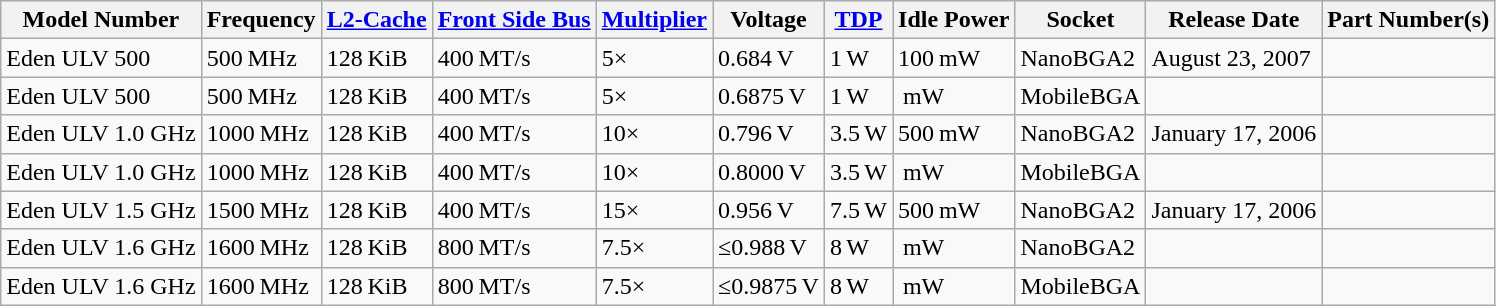<table class="wikitable">
<tr>
<th>Model Number</th>
<th>Frequency</th>
<th><a href='#'>L2-Cache</a></th>
<th><a href='#'>Front Side Bus</a></th>
<th><a href='#'>Multiplier</a></th>
<th>Voltage</th>
<th><a href='#'>TDP</a></th>
<th>Idle Power</th>
<th>Socket</th>
<th>Release Date</th>
<th>Part Number(s)</th>
</tr>
<tr>
<td>Eden ULV 500</td>
<td>500 MHz</td>
<td>128 KiB</td>
<td>400 MT/s</td>
<td>5×</td>
<td>0.684 V</td>
<td>1 W</td>
<td>100 mW</td>
<td>NanoBGA2</td>
<td>August 23, 2007</td>
<td></td>
</tr>
<tr>
<td>Eden ULV 500</td>
<td>500 MHz</td>
<td>128 KiB</td>
<td>400 MT/s</td>
<td>5×</td>
<td>0.6875 V</td>
<td>1 W</td>
<td> mW</td>
<td>MobileBGA</td>
<td></td>
<td></td>
</tr>
<tr>
<td>Eden ULV 1.0 GHz</td>
<td>1000 MHz</td>
<td>128 KiB</td>
<td>400 MT/s</td>
<td>10×</td>
<td>0.796 V</td>
<td>3.5 W</td>
<td>500 mW</td>
<td>NanoBGA2</td>
<td>January 17, 2006</td>
<td></td>
</tr>
<tr>
<td>Eden ULV 1.0 GHz</td>
<td>1000 MHz</td>
<td>128 KiB</td>
<td>400 MT/s</td>
<td>10×</td>
<td>0.8000 V</td>
<td>3.5 W</td>
<td> mW</td>
<td>MobileBGA</td>
<td></td>
<td></td>
</tr>
<tr>
<td>Eden ULV 1.5 GHz</td>
<td>1500 MHz</td>
<td>128 KiB</td>
<td>400 MT/s</td>
<td>15×</td>
<td>0.956 V</td>
<td>7.5 W</td>
<td>500 mW</td>
<td>NanoBGA2</td>
<td>January 17, 2006</td>
<td></td>
</tr>
<tr>
<td>Eden ULV 1.6 GHz</td>
<td>1600 MHz</td>
<td>128 KiB</td>
<td>800 MT/s</td>
<td>7.5×</td>
<td>≤0.988 V</td>
<td>8 W</td>
<td> mW</td>
<td>NanoBGA2</td>
<td></td>
<td></td>
</tr>
<tr>
<td>Eden ULV 1.6 GHz</td>
<td>1600 MHz</td>
<td>128 KiB</td>
<td>800 MT/s</td>
<td>7.5×</td>
<td>≤0.9875 V</td>
<td>8 W</td>
<td> mW</td>
<td>MobileBGA</td>
<td></td>
<td></td>
</tr>
</table>
